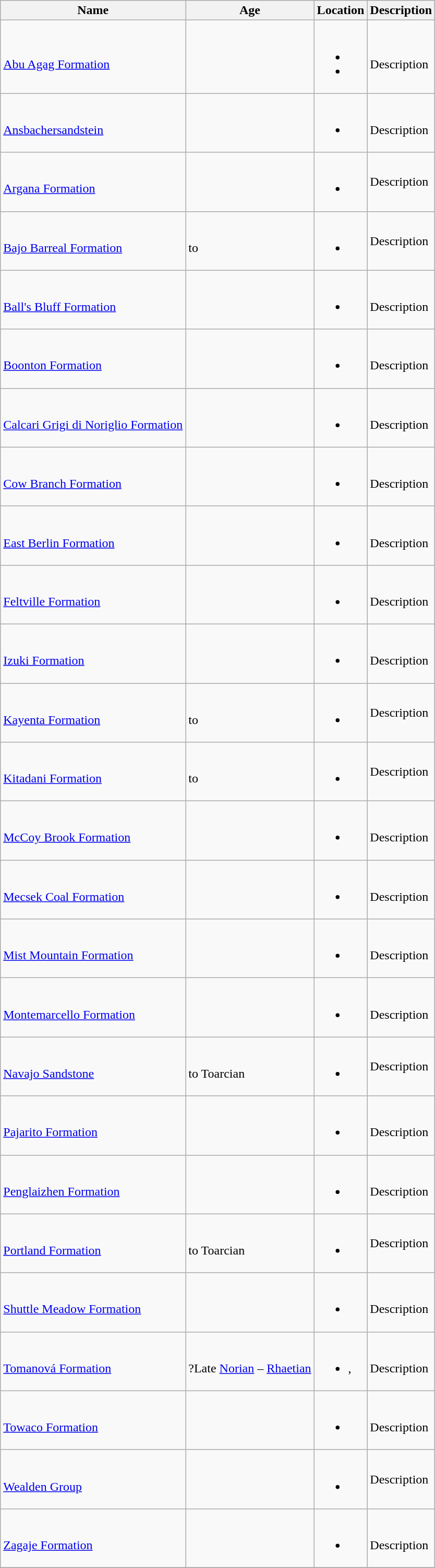<table class="wikitable sortable">
<tr>
<th>Name</th>
<th>Age</th>
<th>Location</th>
<th>Description</th>
</tr>
<tr>
<td><br><a href='#'>Abu Agag Formation</a></td>
<td></td>
<td><br><ul><li></li><li></li></ul></td>
<td><br>Description</td>
</tr>
<tr>
<td><br><a href='#'>Ansbachersandstein</a></td>
<td></td>
<td><br><ul><li></li></ul></td>
<td><br>Description</td>
</tr>
<tr>
<td><br><a href='#'>Argana Formation</a></td>
<td><br></td>
<td><br><ul><li></li></ul></td>
<td>Description</td>
</tr>
<tr>
<td><br><a href='#'>Bajo Barreal Formation</a></td>
<td><br> to </td>
<td><br><ul><li></li></ul></td>
<td>Description</td>
</tr>
<tr>
<td><br><a href='#'>Ball's Bluff Formation</a></td>
<td></td>
<td><br><ul><li></li></ul></td>
<td><br>Description</td>
</tr>
<tr>
<td><br><a href='#'>Boonton Formation</a></td>
<td></td>
<td><br><ul><li></li></ul></td>
<td><br>Description</td>
</tr>
<tr>
<td><br><a href='#'>Calcari Grigi di Noriglio Formation</a></td>
<td></td>
<td><br><ul><li></li></ul></td>
<td><br>Description</td>
</tr>
<tr>
<td><br><a href='#'>Cow Branch Formation</a></td>
<td></td>
<td><br><ul><li></li></ul></td>
<td><br>Description</td>
</tr>
<tr>
<td><br><a href='#'>East Berlin Formation</a></td>
<td></td>
<td><br><ul><li></li></ul></td>
<td><br>Description</td>
</tr>
<tr>
<td><br><a href='#'>Feltville Formation</a></td>
<td></td>
<td><br><ul><li></li></ul></td>
<td><br>Description</td>
</tr>
<tr>
<td><br><a href='#'>Izuki Formation</a></td>
<td></td>
<td><br><ul><li></li></ul></td>
<td><br>Description</td>
</tr>
<tr>
<td><br><a href='#'>Kayenta Formation</a></td>
<td><br> to </td>
<td><br><ul><li></li></ul></td>
<td>Description</td>
</tr>
<tr>
<td><br><a href='#'>Kitadani Formation</a></td>
<td><br> to </td>
<td><br><ul><li></li></ul></td>
<td>Description</td>
</tr>
<tr>
<td><br><a href='#'>McCoy Brook Formation</a></td>
<td></td>
<td><br><ul><li></li></ul></td>
<td><br>Description</td>
</tr>
<tr>
<td><br><a href='#'>Mecsek Coal Formation</a></td>
<td></td>
<td><br><ul><li></li></ul></td>
<td><br>Description</td>
</tr>
<tr>
<td><br><a href='#'>Mist Mountain Formation</a></td>
<td></td>
<td><br><ul><li></li></ul></td>
<td><br>Description</td>
</tr>
<tr>
<td><br><a href='#'>Montemarcello Formation</a></td>
<td></td>
<td><br><ul><li></li></ul></td>
<td><br>Description</td>
</tr>
<tr>
<td><br><a href='#'>Navajo Sandstone</a></td>
<td><br> to Toarcian</td>
<td><br><ul><li></li></ul></td>
<td>Description</td>
</tr>
<tr>
<td><br><a href='#'>Pajarito Formation</a></td>
<td></td>
<td><br><ul><li></li></ul></td>
<td><br>Description</td>
</tr>
<tr>
<td><br><a href='#'>Penglaizhen Formation</a></td>
<td></td>
<td><br><ul><li></li></ul></td>
<td><br>Description</td>
</tr>
<tr>
<td><br><a href='#'>Portland Formation</a></td>
<td><br> to Toarcian</td>
<td><br><ul><li></li></ul></td>
<td>Description</td>
</tr>
<tr>
<td><br><a href='#'>Shuttle Meadow Formation</a></td>
<td></td>
<td><br><ul><li></li></ul></td>
<td><br>Description</td>
</tr>
<tr>
<td><br><a href='#'>Tomanová Formation</a></td>
<td><br>?Late <a href='#'>Norian</a> – <a href='#'>Rhaetian</a></td>
<td><br><ul><li>, </li></ul></td>
<td><br>Description</td>
</tr>
<tr>
<td><br><a href='#'>Towaco Formation</a></td>
<td></td>
<td><br><ul><li></li></ul></td>
<td><br>Description</td>
</tr>
<tr>
<td><br><a href='#'>Wealden Group</a></td>
<td></td>
<td><br><ul><li></li></ul></td>
<td>Description</td>
</tr>
<tr>
<td><br><a href='#'>Zagaje Formation</a></td>
<td></td>
<td><br><ul><li></li></ul></td>
<td><br>Description</td>
</tr>
<tr>
</tr>
</table>
